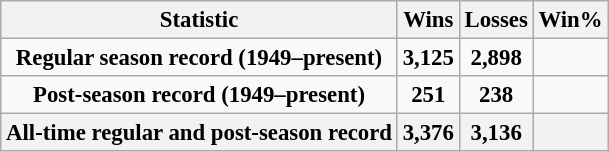<table class="wikitable" style="text-align:center; font-size:95%">
<tr>
<th>Statistic</th>
<th>Wins</th>
<th>Losses</th>
<th>Win%</th>
</tr>
<tr>
<td><strong>Regular season record (1949–present)</strong></td>
<td><strong>3,125</strong></td>
<td><strong>2,898</strong></td>
<td><strong></strong></td>
</tr>
<tr>
<td><strong>Post-season record (1949–present)</strong></td>
<td><strong>251</strong></td>
<td><strong>238</strong></td>
<td><strong></strong></td>
</tr>
<tr>
<th><strong>All-time regular and post-season record</strong></th>
<th><strong>3,376</strong></th>
<th><strong>3,136</strong></th>
<th><strong></strong></th>
</tr>
</table>
